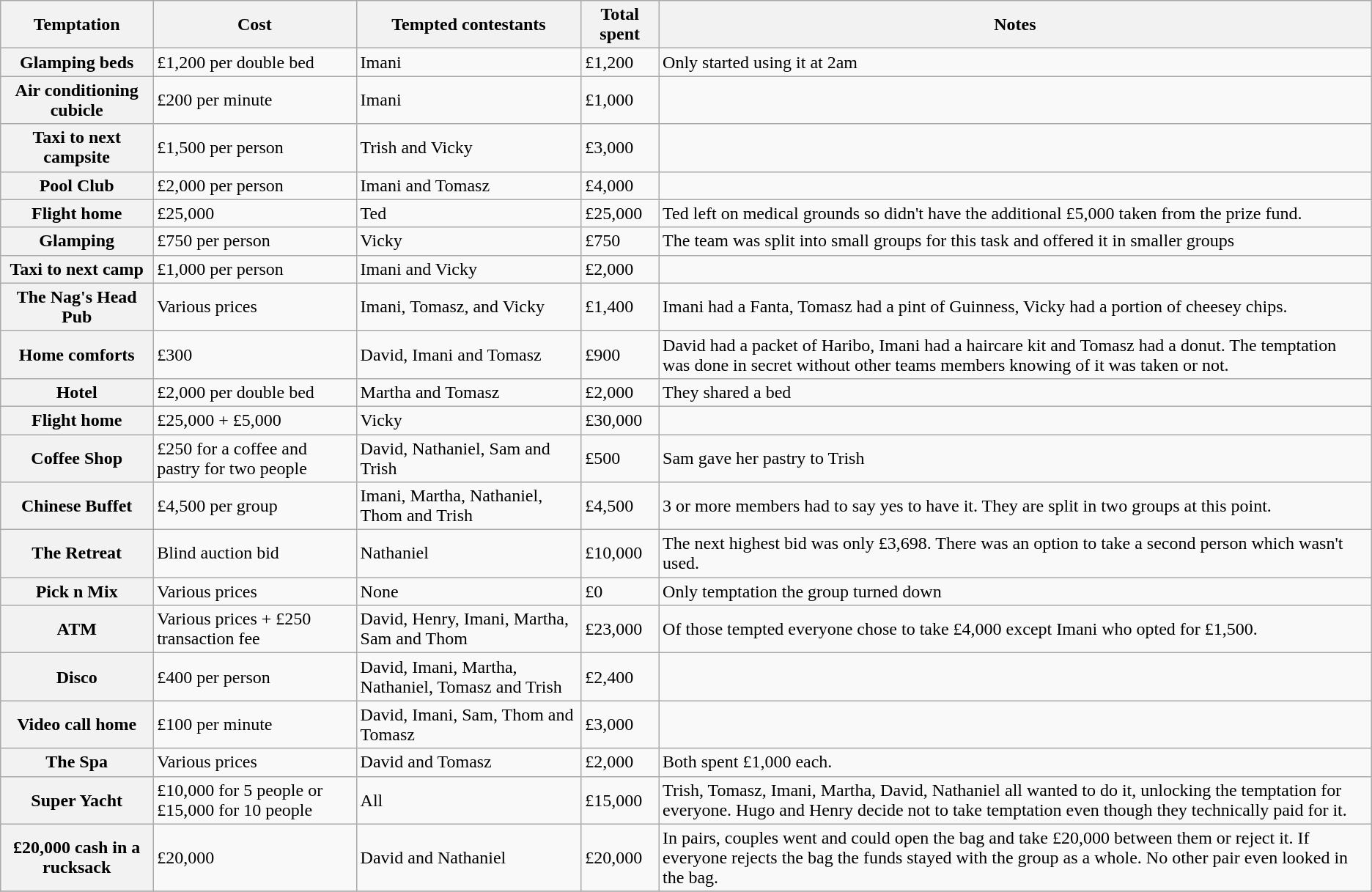<table class="wikitable">
<tr>
<th>Temptation</th>
<th>Cost</th>
<th>Tempted contestants</th>
<th>Total spent</th>
<th>Notes</th>
</tr>
<tr>
<th>Glamping beds</th>
<td>£1,200 per double bed</td>
<td>Imani</td>
<td>£1,200</td>
<td>Only started using it at 2am</td>
</tr>
<tr>
<th>Air conditioning cubicle</th>
<td>£200 per minute</td>
<td>Imani</td>
<td>£1,000</td>
<td></td>
</tr>
<tr>
<th>Taxi to next campsite</th>
<td>£1,500 per person</td>
<td>Trish and Vicky</td>
<td>£3,000</td>
<td></td>
</tr>
<tr>
<th>Pool Club</th>
<td>£2,000 per person</td>
<td>Imani and Tomasz</td>
<td>£4,000</td>
<td></td>
</tr>
<tr>
<th>Flight home</th>
<td>£25,000</td>
<td>Ted</td>
<td>£25,000</td>
<td>Ted left on medical grounds so didn't have the additional £5,000 taken from the prize fund.</td>
</tr>
<tr>
<th>Glamping</th>
<td>£750 per person</td>
<td>Vicky</td>
<td>£750</td>
<td>The team was split into small groups for this task and offered it in smaller groups</td>
</tr>
<tr>
<th>Taxi to next camp</th>
<td>£1,000 per person</td>
<td>Imani and Vicky</td>
<td>£2,000</td>
<td></td>
</tr>
<tr>
<th>The Nag's Head Pub</th>
<td>Various prices</td>
<td>Imani, Tomasz, and Vicky</td>
<td>£1,400</td>
<td>Imani had a Fanta, Tomasz had a pint of Guinness, Vicky had a portion of cheesey chips.</td>
</tr>
<tr>
<th>Home comforts</th>
<td>£300</td>
<td>David, Imani and Tomasz</td>
<td>£900</td>
<td>David had a packet of Haribo, Imani had a haircare kit and Tomasz had a donut. The temptation was done in secret without other teams members knowing of it was taken or not.</td>
</tr>
<tr>
<th>Hotel</th>
<td>£2,000 per double bed</td>
<td>Martha and Tomasz</td>
<td>£2,000</td>
<td>They shared a bed</td>
</tr>
<tr>
<th>Flight home</th>
<td>£25,000 + £5,000</td>
<td>Vicky</td>
<td>£30,000</td>
<td></td>
</tr>
<tr>
<th>Coffee Shop</th>
<td>£250 for a coffee and pastry for two people</td>
<td>David, Nathaniel, Sam and Trish</td>
<td>£500</td>
<td>Sam gave her pastry to Trish</td>
</tr>
<tr>
<th>Chinese Buffet</th>
<td>£4,500 per group</td>
<td>Imani, Martha, Nathaniel, Thom and Trish</td>
<td>£4,500</td>
<td>3 or more members had to say yes to have it. They are split in two groups at this point.</td>
</tr>
<tr>
<th>The Retreat</th>
<td>Blind auction bid</td>
<td>Nathaniel</td>
<td>£10,000</td>
<td>The next highest bid was only £3,698. There was an option to take a second person which wasn't used.</td>
</tr>
<tr>
<th>Pick n Mix</th>
<td>Various prices</td>
<td>None</td>
<td>£0</td>
<td>Only temptation the group turned down</td>
</tr>
<tr>
<th>ATM</th>
<td>Various prices + £250 transaction fee</td>
<td>David, Henry, Imani, Martha, Sam and Thom</td>
<td>£23,000</td>
<td>Of those tempted everyone chose to take £4,000 except Imani who opted for £1,500.</td>
</tr>
<tr>
<th>Disco</th>
<td>£400 per person</td>
<td>David, Imani, Martha, Nathaniel, Tomasz and Trish</td>
<td>£2,400</td>
<td></td>
</tr>
<tr>
<th>Video call home</th>
<td>£100 per minute</td>
<td>David, Imani, Sam, Thom and Tomasz</td>
<td>£3,000</td>
<td></td>
</tr>
<tr>
<th>The Spa</th>
<td>Various prices</td>
<td>David and Tomasz</td>
<td>£2,000</td>
<td>Both spent £1,000 each.</td>
</tr>
<tr>
<th>Super Yacht</th>
<td>£10,000 for 5 people or £15,000 for 10 people</td>
<td>All</td>
<td>£15,000</td>
<td>Trish, Tomasz, Imani, Martha, David, Nathaniel all wanted to do it, unlocking the temptation for everyone. Hugo and Henry decide not to take temptation even though they technically paid for it.</td>
</tr>
<tr>
<th>£20,000 cash in a rucksack</th>
<td>£20,000</td>
<td>David and Nathaniel</td>
<td>£20,000</td>
<td>In pairs, couples went and could open the bag and take £20,000 between them or reject it. If everyone rejects the bag the funds stayed with the group as a whole. No other pair even looked in the bag.</td>
</tr>
<tr>
</tr>
</table>
